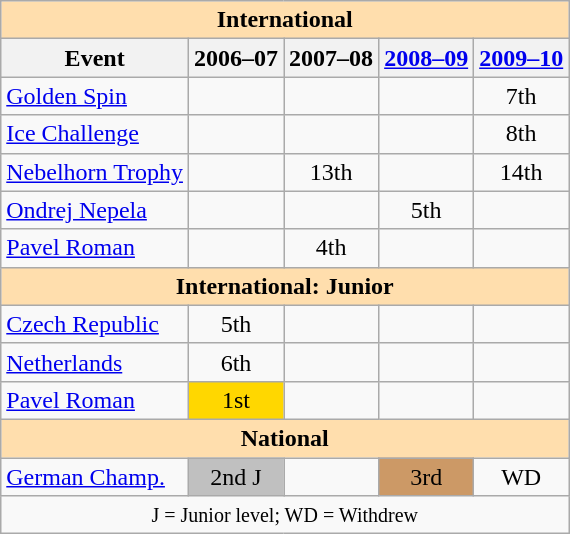<table class="wikitable" style="text-align:center">
<tr>
<th style="background-color: #ffdead; " colspan=5 align=center>International</th>
</tr>
<tr>
<th>Event</th>
<th>2006–07</th>
<th>2007–08</th>
<th><a href='#'>2008–09</a></th>
<th><a href='#'>2009–10</a></th>
</tr>
<tr>
<td align=left><a href='#'>Golden Spin</a></td>
<td></td>
<td></td>
<td></td>
<td>7th</td>
</tr>
<tr>
<td align=left><a href='#'>Ice Challenge</a></td>
<td></td>
<td></td>
<td></td>
<td>8th</td>
</tr>
<tr>
<td align=left><a href='#'>Nebelhorn Trophy</a></td>
<td></td>
<td>13th</td>
<td></td>
<td>14th</td>
</tr>
<tr>
<td align=left><a href='#'>Ondrej Nepela</a></td>
<td></td>
<td></td>
<td>5th</td>
<td></td>
</tr>
<tr>
<td align=left><a href='#'>Pavel Roman</a></td>
<td></td>
<td>4th</td>
<td></td>
<td></td>
</tr>
<tr>
<th style="background-color: #ffdead; " colspan=5 align=center>International: Junior</th>
</tr>
<tr>
<td align=left> <a href='#'>Czech Republic</a></td>
<td>5th</td>
<td></td>
<td></td>
<td></td>
</tr>
<tr>
<td align=left> <a href='#'>Netherlands</a></td>
<td>6th</td>
<td></td>
<td></td>
<td></td>
</tr>
<tr>
<td align=left><a href='#'>Pavel Roman</a></td>
<td bgcolor=gold>1st</td>
<td></td>
<td></td>
<td></td>
</tr>
<tr>
<th style="background-color: #ffdead; " colspan=5 align=center>National</th>
</tr>
<tr>
<td align=left><a href='#'>German Champ.</a></td>
<td bgcolor=silver>2nd J</td>
<td></td>
<td bgcolor=cc9966>3rd</td>
<td>WD</td>
</tr>
<tr>
<td colspan=5 align=center><small> J = Junior level; WD = Withdrew </small></td>
</tr>
</table>
